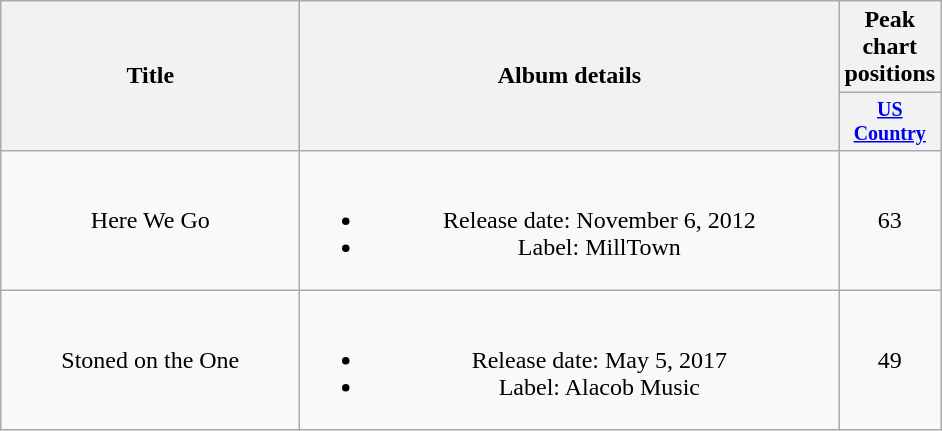<table class="wikitable plainrowheaders" style="text-align:center;">
<tr>
<th rowspan="2" style="width:12em;">Title</th>
<th rowspan="2" style="width:22em;">Album details</th>
<th>Peak chart<br>positions</th>
</tr>
<tr style="font-size:smaller;">
<th width="45"><a href='#'>US Country</a></th>
</tr>
<tr>
<td scope="row">Here We Go</td>
<td><br><ul><li>Release date: November 6, 2012</li><li>Label: MillTown</li></ul></td>
<td>63</td>
</tr>
<tr>
<td>Stoned on the One</td>
<td><br><ul><li>Release date: May 5, 2017</li><li>Label: Alacob Music</li></ul></td>
<td>49</td>
</tr>
</table>
